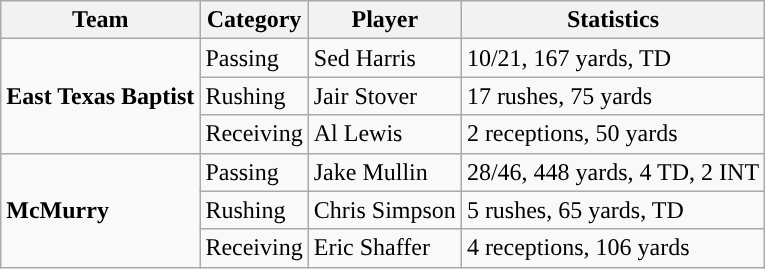<table class="wikitable" style="float: left;">
<tr>
<th>Team</th>
<th>Category</th>
<th>Player</th>
<th>Statistics</th>
</tr>
<tr>
<td rowspan=3><strong>East Texas Baptist</strong></td>
<td>Passing</td>
<td>Sed Harris</td>
<td>10/21, 167 yards, TD</td>
</tr>
<tr>
<td>Rushing</td>
<td>Jair Stover</td>
<td>17 rushes, 75 yards</td>
</tr>
<tr>
<td>Receiving</td>
<td>Al Lewis</td>
<td>2 receptions, 50 yards</td>
</tr>
<tr>
<td rowspan=3><strong>McMurry</strong></td>
<td>Passing</td>
<td>Jake Mullin</td>
<td>28/46, 448 yards, 4 TD, 2 INT</td>
</tr>
<tr>
<td>Rushing</td>
<td>Chris Simpson</td>
<td>5 rushes, 65 yards, TD</td>
</tr>
<tr>
<td>Receiving</td>
<td>Eric Shaffer</td>
<td>4 receptions, 106 yards</td>
</tr>
</table>
